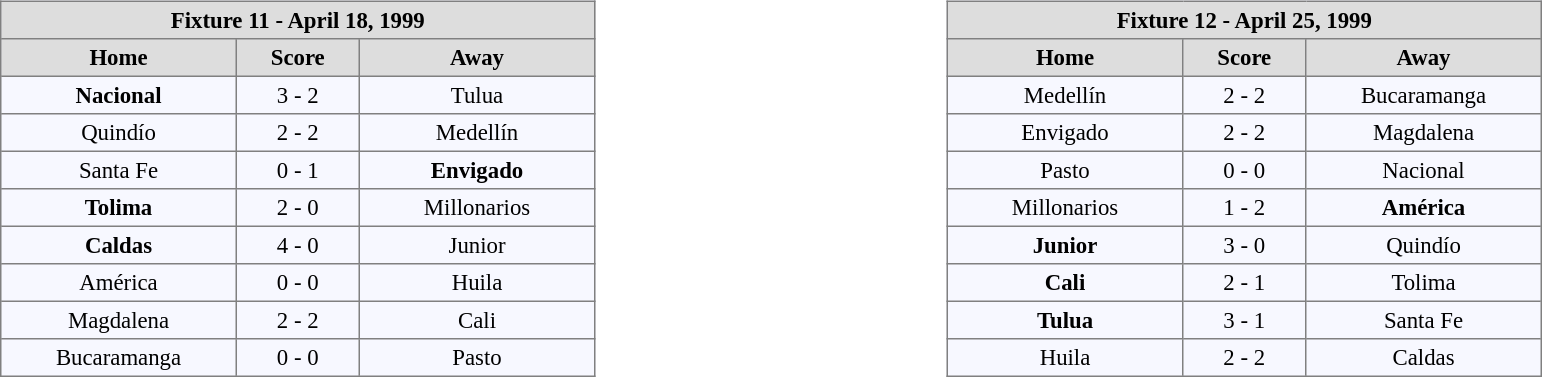<table width=100%>
<tr>
<td valign=top width=50% align=left><br><table align=center bgcolor="#f7f8ff" cellpadding="3" cellspacing="0" border="1" style="font-size: 95%; border: gray solid 1px; border-collapse: collapse;">
<tr align=center bgcolor=#DDDDDD style="color:black;">
<th colspan=3 align=center>Fixture 11 - April 18, 1999</th>
</tr>
<tr align=center bgcolor=#DDDDDD style="color:black;">
<th width="150">Home</th>
<th width="75">Score</th>
<th width="150">Away</th>
</tr>
<tr align=center>
<td><strong>Nacional</strong></td>
<td>3 - 2</td>
<td>Tulua</td>
</tr>
<tr align=center>
<td>Quindío</td>
<td>2 - 2</td>
<td>Medellín</td>
</tr>
<tr align=center>
<td>Santa Fe</td>
<td>0 - 1</td>
<td><strong>Envigado</strong></td>
</tr>
<tr align=center>
<td><strong>Tolima</strong></td>
<td>2 - 0</td>
<td>Millonarios</td>
</tr>
<tr align=center>
<td><strong>Caldas</strong></td>
<td>4 - 0</td>
<td>Junior</td>
</tr>
<tr align=center>
<td>América</td>
<td>0 - 0</td>
<td>Huila</td>
</tr>
<tr align=center>
<td>Magdalena</td>
<td>2 - 2</td>
<td>Cali</td>
</tr>
<tr align=center>
<td>Bucaramanga</td>
<td>0 - 0</td>
<td>Pasto</td>
</tr>
</table>
</td>
<td valign=top width=50% align=left><br><table align=center bgcolor="#f7f8ff" cellpadding="3" cellspacing="0" border="1" style="font-size: 95%; border: gray solid 1px; border-collapse: collapse;">
<tr align=center bgcolor=#DDDDDD style="color:black;">
<th colspan=3 align=center>Fixture 12 - April 25, 1999</th>
</tr>
<tr align=center bgcolor=#DDDDDD style="color:black;">
<th width="150">Home</th>
<th width="75">Score</th>
<th width="150">Away</th>
</tr>
<tr align=center>
<td>Medellín</td>
<td>2 - 2</td>
<td>Bucaramanga</td>
</tr>
<tr align=center>
<td>Envigado</td>
<td>2 - 2</td>
<td>Magdalena</td>
</tr>
<tr align=center>
<td>Pasto</td>
<td>0 - 0</td>
<td>Nacional</td>
</tr>
<tr align=center>
<td>Millonarios</td>
<td>1 - 2</td>
<td><strong>América</strong></td>
</tr>
<tr align=center>
<td><strong>Junior</strong></td>
<td>3 - 0</td>
<td>Quindío</td>
</tr>
<tr align=center>
<td><strong>Cali</strong></td>
<td>2 - 1</td>
<td>Tolima</td>
</tr>
<tr align=center>
<td><strong>Tulua</strong></td>
<td>3 - 1</td>
<td>Santa Fe</td>
</tr>
<tr align=center>
<td>Huila</td>
<td>2 - 2</td>
<td>Caldas</td>
</tr>
</table>
</td>
</tr>
</table>
